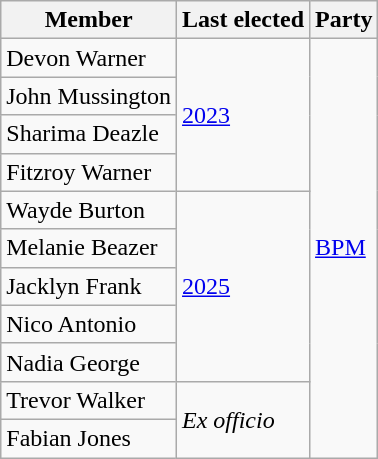<table class="wikitable">
<tr>
<th>Member</th>
<th>Last elected</th>
<th>Party</th>
</tr>
<tr>
<td>Devon Warner</td>
<td rowspan="4"><a href='#'>2023</a></td>
<td rowspan="11"><a href='#'>BPM</a></td>
</tr>
<tr>
<td>John Mussington</td>
</tr>
<tr>
<td>Sharima Deazle</td>
</tr>
<tr>
<td>Fitzroy Warner</td>
</tr>
<tr>
<td>Wayde Burton</td>
<td rowspan="5"><a href='#'>2025</a></td>
</tr>
<tr>
<td>Melanie Beazer</td>
</tr>
<tr>
<td>Jacklyn Frank</td>
</tr>
<tr>
<td>Nico Antonio</td>
</tr>
<tr>
<td>Nadia George</td>
</tr>
<tr>
<td>Trevor Walker</td>
<td rowspan="2"><em>Ex officio</em></td>
</tr>
<tr>
<td>Fabian Jones</td>
</tr>
</table>
